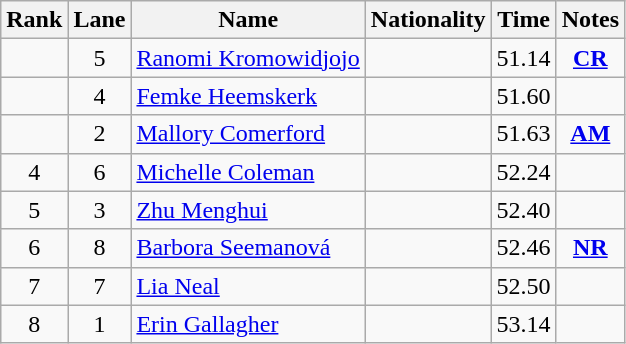<table class="wikitable sortable" style="text-align:center">
<tr>
<th>Rank</th>
<th>Lane</th>
<th>Name</th>
<th>Nationality</th>
<th>Time</th>
<th>Notes</th>
</tr>
<tr>
<td></td>
<td>5</td>
<td align=left><a href='#'>Ranomi Kromowidjojo</a></td>
<td align=left></td>
<td>51.14</td>
<td><strong><a href='#'>CR</a></strong></td>
</tr>
<tr>
<td></td>
<td>4</td>
<td align=left><a href='#'>Femke Heemskerk</a></td>
<td align=left></td>
<td>51.60</td>
<td></td>
</tr>
<tr>
<td></td>
<td>2</td>
<td align=left><a href='#'>Mallory Comerford</a></td>
<td align=left></td>
<td>51.63</td>
<td><strong><a href='#'>AM</a></strong></td>
</tr>
<tr>
<td>4</td>
<td>6</td>
<td align=left><a href='#'>Michelle Coleman</a></td>
<td align=left></td>
<td>52.24</td>
<td></td>
</tr>
<tr>
<td>5</td>
<td>3</td>
<td align=left><a href='#'>Zhu Menghui</a></td>
<td align=left></td>
<td>52.40</td>
<td></td>
</tr>
<tr>
<td>6</td>
<td>8</td>
<td align=left><a href='#'>Barbora Seemanová</a></td>
<td align=left></td>
<td>52.46</td>
<td><strong><a href='#'>NR</a></strong></td>
</tr>
<tr>
<td>7</td>
<td>7</td>
<td align=left><a href='#'>Lia Neal</a></td>
<td align=left></td>
<td>52.50</td>
<td></td>
</tr>
<tr>
<td>8</td>
<td>1</td>
<td align=left><a href='#'>Erin Gallagher</a></td>
<td align=left></td>
<td>53.14</td>
<td></td>
</tr>
</table>
